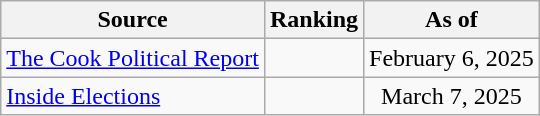<table class="wikitable" style="text-align:center">
<tr>
<th>Source</th>
<th>Ranking</th>
<th>As of</th>
</tr>
<tr>
<td align=left><a href='#'>The Cook Political Report</a></td>
<td></td>
<td>February 6, 2025</td>
</tr>
<tr>
<td align=left><a href='#'>Inside Elections</a></td>
<td></td>
<td>March 7, 2025</td>
</tr>
</table>
